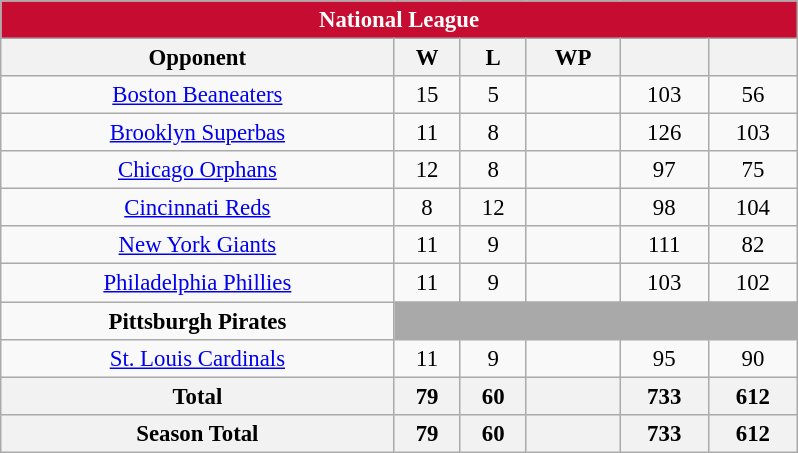<table class="wikitable" style="font-size:95%; text-align:center; width:35em;margin: 0.5em auto;">
<tr>
<th colspan="7" style="background:#c60c30; color:#ffffff;">National League</th>
</tr>
<tr>
<th>Opponent</th>
<th>W</th>
<th>L</th>
<th>WP</th>
<th></th>
<th></th>
</tr>
<tr>
<td><a href='#'>Boston Beaneaters</a></td>
<td>15</td>
<td>5</td>
<td></td>
<td>103</td>
<td>56</td>
</tr>
<tr>
<td><a href='#'>Brooklyn Superbas</a></td>
<td>11</td>
<td>8</td>
<td></td>
<td>126</td>
<td>103</td>
</tr>
<tr>
<td><a href='#'>Chicago Orphans</a></td>
<td>12</td>
<td>8</td>
<td></td>
<td>97</td>
<td>75</td>
</tr>
<tr>
<td><a href='#'>Cincinnati Reds</a></td>
<td>8</td>
<td>12</td>
<td></td>
<td>98</td>
<td>104</td>
</tr>
<tr>
<td><a href='#'>New York Giants</a></td>
<td>11</td>
<td>9</td>
<td></td>
<td>111</td>
<td>82</td>
</tr>
<tr>
<td><a href='#'>Philadelphia Phillies</a></td>
<td>11</td>
<td>9</td>
<td></td>
<td>103</td>
<td>102</td>
</tr>
<tr>
<td><strong>Pittsburgh Pirates</strong></td>
<td colspan=5 style="background:darkgray;"></td>
</tr>
<tr>
<td><a href='#'>St. Louis Cardinals</a></td>
<td>11</td>
<td>9</td>
<td></td>
<td>95</td>
<td>90</td>
</tr>
<tr>
<th>Total</th>
<th>79</th>
<th>60</th>
<th></th>
<th>733</th>
<th>612</th>
</tr>
<tr>
<th>Season Total</th>
<th>79</th>
<th>60</th>
<th></th>
<th>733</th>
<th>612</th>
</tr>
</table>
